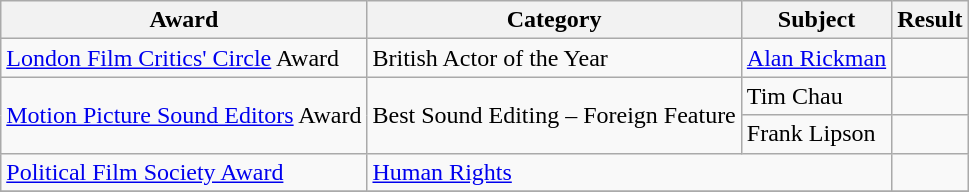<table class="wikitable">
<tr>
<th>Award</th>
<th>Category</th>
<th>Subject</th>
<th>Result</th>
</tr>
<tr>
<td><a href='#'>London Film Critics' Circle</a> Award</td>
<td>British Actor of the Year</td>
<td><a href='#'>Alan Rickman</a></td>
<td></td>
</tr>
<tr>
<td rowspan=2><a href='#'>Motion Picture Sound Editors</a> Award</td>
<td rowspan=2>Best Sound Editing – Foreign Feature</td>
<td>Tim Chau</td>
<td></td>
</tr>
<tr>
<td>Frank Lipson</td>
<td></td>
</tr>
<tr>
<td><a href='#'>Political Film Society Award</a></td>
<td colspan=2><a href='#'>Human Rights</a></td>
<td></td>
</tr>
<tr>
</tr>
</table>
